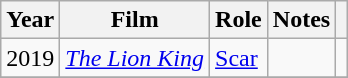<table class="wikitable">
<tr>
<th>Year</th>
<th>Film</th>
<th>Role</th>
<th>Notes</th>
<th class="unsortable"></th>
</tr>
<tr>
<td>2019</td>
<td><em><a href='#'>The Lion King</a></em></td>
<td><a href='#'>Scar</a></td>
<td></td>
<td></td>
</tr>
<tr>
</tr>
</table>
